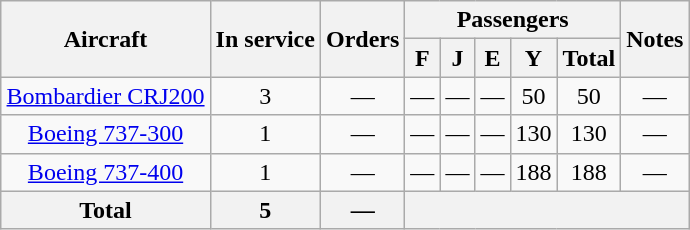<table class="wikitable" style="margin:1em auto; border-collapse:collapse;text-align:center">
<tr Pars Fleet>
<th rowspan="2">Aircraft</th>
<th rowspan="2">In service</th>
<th rowspan="2">Orders</th>
<th colspan="5">Passengers</th>
<th rowspan="2">Notes</th>
</tr>
<tr>
<th><abbr>F</abbr></th>
<th><abbr>J</abbr></th>
<th><abbr>E</abbr></th>
<th><abbr>Y</abbr></th>
<th>Total</th>
</tr>
<tr>
<td><a href='#'>Bombardier CRJ200</a></td>
<td>3</td>
<td>—</td>
<td>—</td>
<td>—</td>
<td>—</td>
<td>50</td>
<td>50</td>
<td>—</td>
</tr>
<tr>
<td><a href='#'>Boeing 737-300</a></td>
<td>1</td>
<td>—</td>
<td>—</td>
<td>—</td>
<td>—</td>
<td>130</td>
<td>130</td>
<td>—</td>
</tr>
<tr>
<td><a href='#'>Boeing 737-400</a></td>
<td>1</td>
<td>—</td>
<td>—</td>
<td>—</td>
<td>—</td>
<td>188</td>
<td>188</td>
<td>—</td>
</tr>
<tr>
<th>Total</th>
<th>5</th>
<th>—</th>
<th colspan="7"></th>
</tr>
</table>
